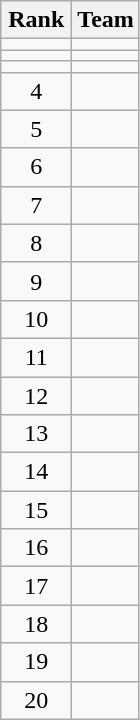<table class="wikitable" style="text-align: center;">
<tr>
<th width=40>Rank</th>
<th>Team</th>
</tr>
<tr>
<td></td>
<td align=left></td>
</tr>
<tr>
<td></td>
<td align=left></td>
</tr>
<tr>
<td></td>
<td align=left></td>
</tr>
<tr>
<td>4</td>
<td align=left></td>
</tr>
<tr>
<td>5</td>
<td align=left></td>
</tr>
<tr>
<td>6</td>
<td align=left></td>
</tr>
<tr>
<td>7</td>
<td align=left></td>
</tr>
<tr>
<td>8</td>
<td align=left></td>
</tr>
<tr>
<td>9</td>
<td align=left></td>
</tr>
<tr>
<td>10</td>
<td align=left></td>
</tr>
<tr>
<td>11</td>
<td align=left></td>
</tr>
<tr>
<td>12</td>
<td align=left></td>
</tr>
<tr>
<td>13</td>
<td align=left></td>
</tr>
<tr>
<td>14</td>
<td align=left></td>
</tr>
<tr>
<td>15</td>
<td align=left></td>
</tr>
<tr>
<td>16</td>
<td align=left></td>
</tr>
<tr>
<td>17</td>
<td align=left></td>
</tr>
<tr>
<td>18</td>
<td align=left></td>
</tr>
<tr>
<td>19</td>
<td align=left></td>
</tr>
<tr>
<td>20</td>
<td align=left></td>
</tr>
</table>
